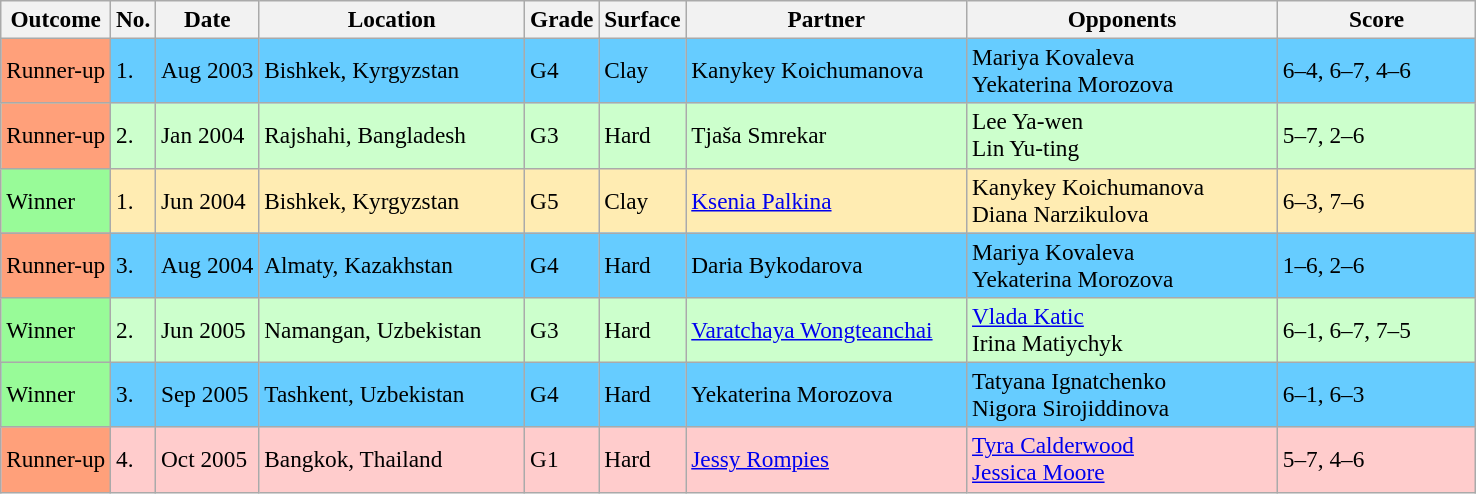<table class="wikitable" style="font-size:97%">
<tr>
<th>Outcome</th>
<th>No.</th>
<th>Date</th>
<th width="170">Location</th>
<th>Grade</th>
<th>Surface</th>
<th width="180">Partner</th>
<th width="200">Opponents</th>
<th width="125">Score</th>
</tr>
<tr bgcolor="#66CCFF">
<td bgcolor="#ffa07a">Runner-up</td>
<td>1.</td>
<td>Aug 2003</td>
<td>Bishkek, Kyrgyzstan</td>
<td>G4</td>
<td>Clay</td>
<td> Kanykey Koichumanova</td>
<td> Mariya Kovaleva <br>  Yekaterina Morozova</td>
<td>6–4, 6–7, 4–6</td>
</tr>
<tr bgcolor="#CCFFCC">
<td bgcolor="#ffa07a">Runner-up</td>
<td>2.</td>
<td>Jan 2004</td>
<td>Rajshahi, Bangladesh</td>
<td>G3</td>
<td>Hard</td>
<td> Tjaša Smrekar</td>
<td> Lee Ya-wen <br>  Lin Yu-ting</td>
<td>5–7, 2–6</td>
</tr>
<tr bgcolor="#ffecb2">
<td bgcolor="#98fb98">Winner</td>
<td>1.</td>
<td>Jun 2004</td>
<td>Bishkek, Kyrgyzstan</td>
<td>G5</td>
<td>Clay</td>
<td> <a href='#'>Ksenia Palkina</a></td>
<td> Kanykey Koichumanova <br>  Diana Narzikulova</td>
<td>6–3, 7–6</td>
</tr>
<tr bgcolor="#66CCFF">
<td bgcolor="#ffa07a">Runner-up</td>
<td>3.</td>
<td>Aug 2004</td>
<td>Almaty, Kazakhstan</td>
<td>G4</td>
<td>Hard</td>
<td> Daria Bykodarova</td>
<td> Mariya Kovaleva <br>  Yekaterina Morozova</td>
<td>1–6, 2–6</td>
</tr>
<tr bgcolor="#CCFFCC">
<td bgcolor="#98fb98">Winner</td>
<td>2.</td>
<td>Jun 2005</td>
<td>Namangan, Uzbekistan</td>
<td>G3</td>
<td>Hard</td>
<td> <a href='#'>Varatchaya Wongteanchai</a></td>
<td> <a href='#'>Vlada Katic</a> <br>  Irina Matiychyk</td>
<td>6–1, 6–7, 7–5</td>
</tr>
<tr bgcolor="#66CCFF">
<td bgcolor="#98fb98">Winner</td>
<td>3.</td>
<td>Sep 2005</td>
<td>Tashkent, Uzbekistan</td>
<td>G4</td>
<td>Hard</td>
<td> Yekaterina Morozova</td>
<td> Tatyana Ignatchenko <br>  Nigora Sirojiddinova</td>
<td>6–1, 6–3</td>
</tr>
<tr bgcolor="#ffcccc">
<td bgcolor="#ffa07a">Runner-up</td>
<td>4.</td>
<td>Oct 2005</td>
<td>Bangkok, Thailand</td>
<td>G1</td>
<td>Hard</td>
<td> <a href='#'>Jessy Rompies</a></td>
<td> <a href='#'>Tyra Calderwood</a> <br>  <a href='#'>Jessica Moore</a></td>
<td>5–7, 4–6</td>
</tr>
</table>
